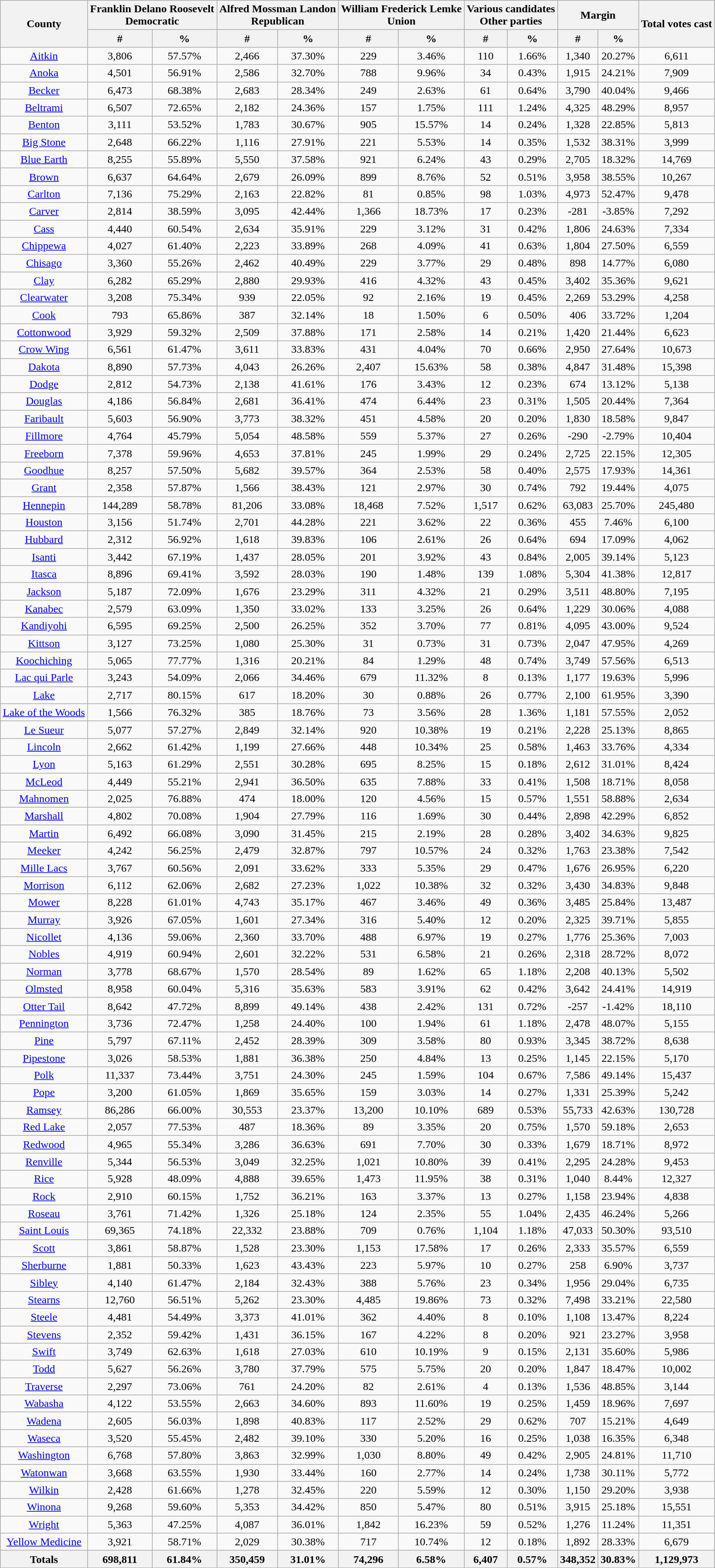<table class="wikitable sortable" style="text-align:center">
<tr>
<th style="text-align:center;" rowspan="2">County</th>
<th style="text-align:center;" colspan="2">Franklin Delano Roosevelt<br>Democratic</th>
<th style="text-align:center;" colspan="2">Alfred Mossman Landon<br>Republican</th>
<th style="text-align:center;" colspan="2">William Frederick Lemke<br>Union</th>
<th style="text-align:center;" colspan="2">Various candidates<br>Other parties</th>
<th style="text-align:center;" colspan="2">Margin</th>
<th style="text-align:center;" rowspan="2">Total votes cast</th>
</tr>
<tr>
<th style="text-align:center;" data-sort-type="number">#</th>
<th style="text-align:center;" data-sort-type="number">%</th>
<th style="text-align:center;" data-sort-type="number">#</th>
<th style="text-align:center;" data-sort-type="number">%</th>
<th style="text-align:center;" data-sort-type="number">#</th>
<th style="text-align:center;" data-sort-type="number">%</th>
<th style="text-align:center;" data-sort-type="number">#</th>
<th style="text-align:center;" data-sort-type="number">%</th>
<th style="text-align:center;" data-sort-type="number">#</th>
<th style="text-align:center;" data-sort-type="number">%</th>
</tr>
<tr style="text-align:center;">
<td><a href='#'>Aitkin</a></td>
<td>3,806</td>
<td>57.57%</td>
<td>2,466</td>
<td>37.30%</td>
<td>229</td>
<td>3.46%</td>
<td>110</td>
<td>1.66%</td>
<td>1,340</td>
<td>20.27%</td>
<td>6,611</td>
</tr>
<tr style="text-align:center;">
<td><a href='#'>Anoka</a></td>
<td>4,501</td>
<td>56.91%</td>
<td>2,586</td>
<td>32.70%</td>
<td>788</td>
<td>9.96%</td>
<td>34</td>
<td>0.43%</td>
<td>1,915</td>
<td>24.21%</td>
<td>7,909</td>
</tr>
<tr style="text-align:center;">
<td><a href='#'>Becker</a></td>
<td>6,473</td>
<td>68.38%</td>
<td>2,683</td>
<td>28.34%</td>
<td>249</td>
<td>2.63%</td>
<td>61</td>
<td>0.64%</td>
<td>3,790</td>
<td>40.04%</td>
<td>9,466</td>
</tr>
<tr style="text-align:center;">
<td><a href='#'>Beltrami</a></td>
<td>6,507</td>
<td>72.65%</td>
<td>2,182</td>
<td>24.36%</td>
<td>157</td>
<td>1.75%</td>
<td>111</td>
<td>1.24%</td>
<td>4,325</td>
<td>48.29%</td>
<td>8,957</td>
</tr>
<tr style="text-align:center;">
<td><a href='#'>Benton</a></td>
<td>3,111</td>
<td>53.52%</td>
<td>1,783</td>
<td>30.67%</td>
<td>905</td>
<td>15.57%</td>
<td>14</td>
<td>0.24%</td>
<td>1,328</td>
<td>22.85%</td>
<td>5,813</td>
</tr>
<tr style="text-align:center;">
<td><a href='#'>Big Stone</a></td>
<td>2,648</td>
<td>66.22%</td>
<td>1,116</td>
<td>27.91%</td>
<td>221</td>
<td>5.53%</td>
<td>14</td>
<td>0.35%</td>
<td>1,532</td>
<td>38.31%</td>
<td>3,999</td>
</tr>
<tr style="text-align:center;">
<td><a href='#'>Blue Earth</a></td>
<td>8,255</td>
<td>55.89%</td>
<td>5,550</td>
<td>37.58%</td>
<td>921</td>
<td>6.24%</td>
<td>43</td>
<td>0.29%</td>
<td>2,705</td>
<td>18.32%</td>
<td>14,769</td>
</tr>
<tr style="text-align:center;">
<td><a href='#'>Brown</a></td>
<td>6,637</td>
<td>64.64%</td>
<td>2,679</td>
<td>26.09%</td>
<td>899</td>
<td>8.76%</td>
<td>52</td>
<td>0.51%</td>
<td>3,958</td>
<td>38.55%</td>
<td>10,267</td>
</tr>
<tr style="text-align:center;">
<td><a href='#'>Carlton</a></td>
<td>7,136</td>
<td>75.29%</td>
<td>2,163</td>
<td>22.82%</td>
<td>81</td>
<td>0.85%</td>
<td>98</td>
<td>1.03%</td>
<td>4,973</td>
<td>52.47%</td>
<td>9,478</td>
</tr>
<tr style="text-align:center;">
<td><a href='#'>Carver</a></td>
<td>2,814</td>
<td>38.59%</td>
<td>3,095</td>
<td>42.44%</td>
<td>1,366</td>
<td>18.73%</td>
<td>17</td>
<td>0.23%</td>
<td>-281</td>
<td>-3.85%</td>
<td>7,292</td>
</tr>
<tr style="text-align:center;">
<td><a href='#'>Cass</a></td>
<td>4,440</td>
<td>60.54%</td>
<td>2,634</td>
<td>35.91%</td>
<td>229</td>
<td>3.12%</td>
<td>31</td>
<td>0.42%</td>
<td>1,806</td>
<td>24.63%</td>
<td>7,334</td>
</tr>
<tr style="text-align:center;">
<td><a href='#'>Chippewa</a></td>
<td>4,027</td>
<td>61.40%</td>
<td>2,223</td>
<td>33.89%</td>
<td>268</td>
<td>4.09%</td>
<td>41</td>
<td>0.63%</td>
<td>1,804</td>
<td>27.50%</td>
<td>6,559</td>
</tr>
<tr style="text-align:center;">
<td><a href='#'>Chisago</a></td>
<td>3,360</td>
<td>55.26%</td>
<td>2,462</td>
<td>40.49%</td>
<td>229</td>
<td>3.77%</td>
<td>29</td>
<td>0.48%</td>
<td>898</td>
<td>14.77%</td>
<td>6,080</td>
</tr>
<tr style="text-align:center;">
<td><a href='#'>Clay</a></td>
<td>6,282</td>
<td>65.29%</td>
<td>2,880</td>
<td>29.93%</td>
<td>416</td>
<td>4.32%</td>
<td>43</td>
<td>0.45%</td>
<td>3,402</td>
<td>35.36%</td>
<td>9,621</td>
</tr>
<tr style="text-align:center;">
<td><a href='#'>Clearwater</a></td>
<td>3,208</td>
<td>75.34%</td>
<td>939</td>
<td>22.05%</td>
<td>92</td>
<td>2.16%</td>
<td>19</td>
<td>0.45%</td>
<td>2,269</td>
<td>53.29%</td>
<td>4,258</td>
</tr>
<tr style="text-align:center;">
<td><a href='#'>Cook</a></td>
<td>793</td>
<td>65.86%</td>
<td>387</td>
<td>32.14%</td>
<td>18</td>
<td>1.50%</td>
<td>6</td>
<td>0.50%</td>
<td>406</td>
<td>33.72%</td>
<td>1,204</td>
</tr>
<tr style="text-align:center;">
<td><a href='#'>Cottonwood</a></td>
<td>3,929</td>
<td>59.32%</td>
<td>2,509</td>
<td>37.88%</td>
<td>171</td>
<td>2.58%</td>
<td>14</td>
<td>0.21%</td>
<td>1,420</td>
<td>21.44%</td>
<td>6,623</td>
</tr>
<tr style="text-align:center;">
<td><a href='#'>Crow Wing</a></td>
<td>6,561</td>
<td>61.47%</td>
<td>3,611</td>
<td>33.83%</td>
<td>431</td>
<td>4.04%</td>
<td>70</td>
<td>0.66%</td>
<td>2,950</td>
<td>27.64%</td>
<td>10,673</td>
</tr>
<tr style="text-align:center;">
<td><a href='#'>Dakota</a></td>
<td>8,890</td>
<td>57.73%</td>
<td>4,043</td>
<td>26.26%</td>
<td>2,407</td>
<td>15.63%</td>
<td>58</td>
<td>0.38%</td>
<td>4,847</td>
<td>31.48%</td>
<td>15,398</td>
</tr>
<tr style="text-align:center;">
<td><a href='#'>Dodge</a></td>
<td>2,812</td>
<td>54.73%</td>
<td>2,138</td>
<td>41.61%</td>
<td>176</td>
<td>3.43%</td>
<td>12</td>
<td>0.23%</td>
<td>674</td>
<td>13.12%</td>
<td>5,138</td>
</tr>
<tr style="text-align:center;">
<td><a href='#'>Douglas</a></td>
<td>4,186</td>
<td>56.84%</td>
<td>2,681</td>
<td>36.41%</td>
<td>474</td>
<td>6.44%</td>
<td>23</td>
<td>0.31%</td>
<td>1,505</td>
<td>20.44%</td>
<td>7,364</td>
</tr>
<tr style="text-align:center;">
<td><a href='#'>Faribault</a></td>
<td>5,603</td>
<td>56.90%</td>
<td>3,773</td>
<td>38.32%</td>
<td>451</td>
<td>4.58%</td>
<td>20</td>
<td>0.20%</td>
<td>1,830</td>
<td>18.58%</td>
<td>9,847</td>
</tr>
<tr style="text-align:center;">
<td><a href='#'>Fillmore</a></td>
<td>4,764</td>
<td>45.79%</td>
<td>5,054</td>
<td>48.58%</td>
<td>559</td>
<td>5.37%</td>
<td>27</td>
<td>0.26%</td>
<td>-290</td>
<td>-2.79%</td>
<td>10,404</td>
</tr>
<tr style="text-align:center;">
<td><a href='#'>Freeborn</a></td>
<td>7,378</td>
<td>59.96%</td>
<td>4,653</td>
<td>37.81%</td>
<td>245</td>
<td>1.99%</td>
<td>29</td>
<td>0.24%</td>
<td>2,725</td>
<td>22.15%</td>
<td>12,305</td>
</tr>
<tr style="text-align:center;">
<td><a href='#'>Goodhue</a></td>
<td>8,257</td>
<td>57.50%</td>
<td>5,682</td>
<td>39.57%</td>
<td>364</td>
<td>2.53%</td>
<td>58</td>
<td>0.40%</td>
<td>2,575</td>
<td>17.93%</td>
<td>14,361</td>
</tr>
<tr style="text-align:center;">
<td><a href='#'>Grant</a></td>
<td>2,358</td>
<td>57.87%</td>
<td>1,566</td>
<td>38.43%</td>
<td>121</td>
<td>2.97%</td>
<td>30</td>
<td>0.74%</td>
<td>792</td>
<td>19.44%</td>
<td>4,075</td>
</tr>
<tr style="text-align:center;">
<td><a href='#'>Hennepin</a></td>
<td>144,289</td>
<td>58.78%</td>
<td>81,206</td>
<td>33.08%</td>
<td>18,468</td>
<td>7.52%</td>
<td>1,517</td>
<td>0.62%</td>
<td>63,083</td>
<td>25.70%</td>
<td>245,480</td>
</tr>
<tr style="text-align:center;">
<td><a href='#'>Houston</a></td>
<td>3,156</td>
<td>51.74%</td>
<td>2,701</td>
<td>44.28%</td>
<td>221</td>
<td>3.62%</td>
<td>22</td>
<td>0.36%</td>
<td>455</td>
<td>7.46%</td>
<td>6,100</td>
</tr>
<tr style="text-align:center;">
<td><a href='#'>Hubbard</a></td>
<td>2,312</td>
<td>56.92%</td>
<td>1,618</td>
<td>39.83%</td>
<td>106</td>
<td>2.61%</td>
<td>26</td>
<td>0.64%</td>
<td>694</td>
<td>17.09%</td>
<td>4,062</td>
</tr>
<tr style="text-align:center;">
<td><a href='#'>Isanti</a></td>
<td>3,442</td>
<td>67.19%</td>
<td>1,437</td>
<td>28.05%</td>
<td>201</td>
<td>3.92%</td>
<td>43</td>
<td>0.84%</td>
<td>2,005</td>
<td>39.14%</td>
<td>5,123</td>
</tr>
<tr style="text-align:center;">
<td><a href='#'>Itasca</a></td>
<td>8,896</td>
<td>69.41%</td>
<td>3,592</td>
<td>28.03%</td>
<td>190</td>
<td>1.48%</td>
<td>139</td>
<td>1.08%</td>
<td>5,304</td>
<td>41.38%</td>
<td>12,817</td>
</tr>
<tr style="text-align:center;">
<td><a href='#'>Jackson</a></td>
<td>5,187</td>
<td>72.09%</td>
<td>1,676</td>
<td>23.29%</td>
<td>311</td>
<td>4.32%</td>
<td>21</td>
<td>0.29%</td>
<td>3,511</td>
<td>48.80%</td>
<td>7,195</td>
</tr>
<tr style="text-align:center;">
<td><a href='#'>Kanabec</a></td>
<td>2,579</td>
<td>63.09%</td>
<td>1,350</td>
<td>33.02%</td>
<td>133</td>
<td>3.25%</td>
<td>26</td>
<td>0.64%</td>
<td>1,229</td>
<td>30.06%</td>
<td>4,088</td>
</tr>
<tr style="text-align:center;">
<td><a href='#'>Kandiyohi</a></td>
<td>6,595</td>
<td>69.25%</td>
<td>2,500</td>
<td>26.25%</td>
<td>352</td>
<td>3.70%</td>
<td>77</td>
<td>0.81%</td>
<td>4,095</td>
<td>43.00%</td>
<td>9,524</td>
</tr>
<tr style="text-align:center;">
<td><a href='#'>Kittson</a></td>
<td>3,127</td>
<td>73.25%</td>
<td>1,080</td>
<td>25.30%</td>
<td>31</td>
<td>0.73%</td>
<td>31</td>
<td>0.73%</td>
<td>2,047</td>
<td>47.95%</td>
<td>4,269</td>
</tr>
<tr style="text-align:center;">
<td><a href='#'>Koochiching</a></td>
<td>5,065</td>
<td>77.77%</td>
<td>1,316</td>
<td>20.21%</td>
<td>84</td>
<td>1.29%</td>
<td>48</td>
<td>0.74%</td>
<td>3,749</td>
<td>57.56%</td>
<td>6,513</td>
</tr>
<tr style="text-align:center;">
<td><a href='#'>Lac qui Parle</a></td>
<td>3,243</td>
<td>54.09%</td>
<td>2,066</td>
<td>34.46%</td>
<td>679</td>
<td>11.32%</td>
<td>8</td>
<td>0.13%</td>
<td>1,177</td>
<td>19.63%</td>
<td>5,996</td>
</tr>
<tr style="text-align:center;">
<td><a href='#'>Lake</a></td>
<td>2,717</td>
<td>80.15%</td>
<td>617</td>
<td>18.20%</td>
<td>30</td>
<td>0.88%</td>
<td>26</td>
<td>0.77%</td>
<td>2,100</td>
<td>61.95%</td>
<td>3,390</td>
</tr>
<tr style="text-align:center;">
<td><a href='#'>Lake of the Woods</a></td>
<td>1,566</td>
<td>76.32%</td>
<td>385</td>
<td>18.76%</td>
<td>73</td>
<td>3.56%</td>
<td>28</td>
<td>1.36%</td>
<td>1,181</td>
<td>57.55%</td>
<td>2,052</td>
</tr>
<tr style="text-align:center;">
<td><a href='#'>Le Sueur</a></td>
<td>5,077</td>
<td>57.27%</td>
<td>2,849</td>
<td>32.14%</td>
<td>920</td>
<td>10.38%</td>
<td>19</td>
<td>0.21%</td>
<td>2,228</td>
<td>25.13%</td>
<td>8,865</td>
</tr>
<tr style="text-align:center;">
<td><a href='#'>Lincoln</a></td>
<td>2,662</td>
<td>61.42%</td>
<td>1,199</td>
<td>27.66%</td>
<td>448</td>
<td>10.34%</td>
<td>25</td>
<td>0.58%</td>
<td>1,463</td>
<td>33.76%</td>
<td>4,334</td>
</tr>
<tr style="text-align:center;">
<td><a href='#'>Lyon</a></td>
<td>5,163</td>
<td>61.29%</td>
<td>2,551</td>
<td>30.28%</td>
<td>695</td>
<td>8.25%</td>
<td>15</td>
<td>0.18%</td>
<td>2,612</td>
<td>31.01%</td>
<td>8,424</td>
</tr>
<tr style="text-align:center;">
<td><a href='#'>McLeod</a></td>
<td>4,449</td>
<td>55.21%</td>
<td>2,941</td>
<td>36.50%</td>
<td>635</td>
<td>7.88%</td>
<td>33</td>
<td>0.41%</td>
<td>1,508</td>
<td>18.71%</td>
<td>8,058</td>
</tr>
<tr style="text-align:center;">
<td><a href='#'>Mahnomen</a></td>
<td>2,025</td>
<td>76.88%</td>
<td>474</td>
<td>18.00%</td>
<td>120</td>
<td>4.56%</td>
<td>15</td>
<td>0.57%</td>
<td>1,551</td>
<td>58.88%</td>
<td>2,634</td>
</tr>
<tr style="text-align:center;">
<td><a href='#'>Marshall</a></td>
<td>4,802</td>
<td>70.08%</td>
<td>1,904</td>
<td>27.79%</td>
<td>116</td>
<td>1.69%</td>
<td>30</td>
<td>0.44%</td>
<td>2,898</td>
<td>42.29%</td>
<td>6,852</td>
</tr>
<tr style="text-align:center;">
<td><a href='#'>Martin</a></td>
<td>6,492</td>
<td>66.08%</td>
<td>3,090</td>
<td>31.45%</td>
<td>215</td>
<td>2.19%</td>
<td>28</td>
<td>0.28%</td>
<td>3,402</td>
<td>34.63%</td>
<td>9,825</td>
</tr>
<tr style="text-align:center;">
<td><a href='#'>Meeker</a></td>
<td>4,242</td>
<td>56.25%</td>
<td>2,479</td>
<td>32.87%</td>
<td>797</td>
<td>10.57%</td>
<td>24</td>
<td>0.32%</td>
<td>1,763</td>
<td>23.38%</td>
<td>7,542</td>
</tr>
<tr style="text-align:center;">
<td><a href='#'>Mille Lacs</a></td>
<td>3,767</td>
<td>60.56%</td>
<td>2,091</td>
<td>33.62%</td>
<td>333</td>
<td>5.35%</td>
<td>29</td>
<td>0.47%</td>
<td>1,676</td>
<td>26.95%</td>
<td>6,220</td>
</tr>
<tr style="text-align:center;">
<td><a href='#'>Morrison</a></td>
<td>6,112</td>
<td>62.06%</td>
<td>2,682</td>
<td>27.23%</td>
<td>1,022</td>
<td>10.38%</td>
<td>32</td>
<td>0.32%</td>
<td>3,430</td>
<td>34.83%</td>
<td>9,848</td>
</tr>
<tr style="text-align:center;">
<td><a href='#'>Mower</a></td>
<td>8,228</td>
<td>61.01%</td>
<td>4,743</td>
<td>35.17%</td>
<td>467</td>
<td>3.46%</td>
<td>49</td>
<td>0.36%</td>
<td>3,485</td>
<td>25.84%</td>
<td>13,487</td>
</tr>
<tr style="text-align:center;">
<td><a href='#'>Murray</a></td>
<td>3,926</td>
<td>67.05%</td>
<td>1,601</td>
<td>27.34%</td>
<td>316</td>
<td>5.40%</td>
<td>12</td>
<td>0.20%</td>
<td>2,325</td>
<td>39.71%</td>
<td>5,855</td>
</tr>
<tr style="text-align:center;">
<td><a href='#'>Nicollet</a></td>
<td>4,136</td>
<td>59.06%</td>
<td>2,360</td>
<td>33.70%</td>
<td>488</td>
<td>6.97%</td>
<td>19</td>
<td>0.27%</td>
<td>1,776</td>
<td>25.36%</td>
<td>7,003</td>
</tr>
<tr style="text-align:center;">
<td><a href='#'>Nobles</a></td>
<td>4,919</td>
<td>60.94%</td>
<td>2,601</td>
<td>32.22%</td>
<td>531</td>
<td>6.58%</td>
<td>21</td>
<td>0.26%</td>
<td>2,318</td>
<td>28.72%</td>
<td>8,072</td>
</tr>
<tr style="text-align:center;">
<td><a href='#'>Norman</a></td>
<td>3,778</td>
<td>68.67%</td>
<td>1,570</td>
<td>28.54%</td>
<td>89</td>
<td>1.62%</td>
<td>65</td>
<td>1.18%</td>
<td>2,208</td>
<td>40.13%</td>
<td>5,502</td>
</tr>
<tr style="text-align:center;">
<td><a href='#'>Olmsted</a></td>
<td>8,958</td>
<td>60.04%</td>
<td>5,316</td>
<td>35.63%</td>
<td>583</td>
<td>3.91%</td>
<td>62</td>
<td>0.42%</td>
<td>3,642</td>
<td>24.41%</td>
<td>14,919</td>
</tr>
<tr style="text-align:center;">
<td><a href='#'>Otter Tail</a></td>
<td>8,642</td>
<td>47.72%</td>
<td>8,899</td>
<td>49.14%</td>
<td>438</td>
<td>2.42%</td>
<td>131</td>
<td>0.72%</td>
<td>-257</td>
<td>-1.42%</td>
<td>18,110</td>
</tr>
<tr style="text-align:center;">
<td><a href='#'>Pennington</a></td>
<td>3,736</td>
<td>72.47%</td>
<td>1,258</td>
<td>24.40%</td>
<td>100</td>
<td>1.94%</td>
<td>61</td>
<td>1.18%</td>
<td>2,478</td>
<td>48.07%</td>
<td>5,155</td>
</tr>
<tr style="text-align:center;">
<td><a href='#'>Pine</a></td>
<td>5,797</td>
<td>67.11%</td>
<td>2,452</td>
<td>28.39%</td>
<td>309</td>
<td>3.58%</td>
<td>80</td>
<td>0.93%</td>
<td>3,345</td>
<td>38.72%</td>
<td>8,638</td>
</tr>
<tr style="text-align:center;">
<td><a href='#'>Pipestone</a></td>
<td>3,026</td>
<td>58.53%</td>
<td>1,881</td>
<td>36.38%</td>
<td>250</td>
<td>4.84%</td>
<td>13</td>
<td>0.25%</td>
<td>1,145</td>
<td>22.15%</td>
<td>5,170</td>
</tr>
<tr style="text-align:center;">
<td><a href='#'>Polk</a></td>
<td>11,337</td>
<td>73.44%</td>
<td>3,751</td>
<td>24.30%</td>
<td>245</td>
<td>1.59%</td>
<td>104</td>
<td>0.67%</td>
<td>7,586</td>
<td>49.14%</td>
<td>15,437</td>
</tr>
<tr style="text-align:center;">
<td><a href='#'>Pope</a></td>
<td>3,200</td>
<td>61.05%</td>
<td>1,869</td>
<td>35.65%</td>
<td>159</td>
<td>3.03%</td>
<td>14</td>
<td>0.27%</td>
<td>1,331</td>
<td>25.39%</td>
<td>5,242</td>
</tr>
<tr style="text-align:center;">
<td><a href='#'>Ramsey</a></td>
<td>86,286</td>
<td>66.00%</td>
<td>30,553</td>
<td>23.37%</td>
<td>13,200</td>
<td>10.10%</td>
<td>689</td>
<td>0.53%</td>
<td>55,733</td>
<td>42.63%</td>
<td>130,728</td>
</tr>
<tr style="text-align:center;">
<td><a href='#'>Red Lake</a></td>
<td>2,057</td>
<td>77.53%</td>
<td>487</td>
<td>18.36%</td>
<td>89</td>
<td>3.35%</td>
<td>20</td>
<td>0.75%</td>
<td>1,570</td>
<td>59.18%</td>
<td>2,653</td>
</tr>
<tr style="text-align:center;">
<td><a href='#'>Redwood</a></td>
<td>4,965</td>
<td>55.34%</td>
<td>3,286</td>
<td>36.63%</td>
<td>691</td>
<td>7.70%</td>
<td>30</td>
<td>0.33%</td>
<td>1,679</td>
<td>18.71%</td>
<td>8,972</td>
</tr>
<tr style="text-align:center;">
<td><a href='#'>Renville</a></td>
<td>5,344</td>
<td>56.53%</td>
<td>3,049</td>
<td>32.25%</td>
<td>1,021</td>
<td>10.80%</td>
<td>39</td>
<td>0.41%</td>
<td>2,295</td>
<td>24.28%</td>
<td>9,453</td>
</tr>
<tr style="text-align:center;">
<td><a href='#'>Rice</a></td>
<td>5,928</td>
<td>48.09%</td>
<td>4,888</td>
<td>39.65%</td>
<td>1,473</td>
<td>11.95%</td>
<td>38</td>
<td>0.31%</td>
<td>1,040</td>
<td>8.44%</td>
<td>12,327</td>
</tr>
<tr style="text-align:center;">
<td><a href='#'>Rock</a></td>
<td>2,910</td>
<td>60.15%</td>
<td>1,752</td>
<td>36.21%</td>
<td>163</td>
<td>3.37%</td>
<td>13</td>
<td>0.27%</td>
<td>1,158</td>
<td>23.94%</td>
<td>4,838</td>
</tr>
<tr style="text-align:center;">
<td><a href='#'>Roseau</a></td>
<td>3,761</td>
<td>71.42%</td>
<td>1,326</td>
<td>25.18%</td>
<td>124</td>
<td>2.35%</td>
<td>55</td>
<td>1.04%</td>
<td>2,435</td>
<td>46.24%</td>
<td>5,266</td>
</tr>
<tr style="text-align:center;">
<td><a href='#'>Saint Louis</a></td>
<td>69,365</td>
<td>74.18%</td>
<td>22,332</td>
<td>23.88%</td>
<td>709</td>
<td>0.76%</td>
<td>1,104</td>
<td>1.18%</td>
<td>47,033</td>
<td>50.30%</td>
<td>93,510</td>
</tr>
<tr style="text-align:center;">
<td><a href='#'>Scott</a></td>
<td>3,861</td>
<td>58.87%</td>
<td>1,528</td>
<td>23.30%</td>
<td>1,153</td>
<td>17.58%</td>
<td>17</td>
<td>0.26%</td>
<td>2,333</td>
<td>35.57%</td>
<td>6,559</td>
</tr>
<tr style="text-align:center;">
<td><a href='#'>Sherburne</a></td>
<td>1,881</td>
<td>50.33%</td>
<td>1,623</td>
<td>43.43%</td>
<td>223</td>
<td>5.97%</td>
<td>10</td>
<td>0.27%</td>
<td>258</td>
<td>6.90%</td>
<td>3,737</td>
</tr>
<tr style="text-align:center;">
<td><a href='#'>Sibley</a></td>
<td>4,140</td>
<td>61.47%</td>
<td>2,184</td>
<td>32.43%</td>
<td>388</td>
<td>5.76%</td>
<td>23</td>
<td>0.34%</td>
<td>1,956</td>
<td>29.04%</td>
<td>6,735</td>
</tr>
<tr style="text-align:center;">
<td><a href='#'>Stearns</a></td>
<td>12,760</td>
<td>56.51%</td>
<td>5,262</td>
<td>23.30%</td>
<td>4,485</td>
<td>19.86%</td>
<td>73</td>
<td>0.32%</td>
<td>7,498</td>
<td>33.21%</td>
<td>22,580</td>
</tr>
<tr style="text-align:center;">
<td><a href='#'>Steele</a></td>
<td>4,481</td>
<td>54.49%</td>
<td>3,373</td>
<td>41.01%</td>
<td>362</td>
<td>4.40%</td>
<td>8</td>
<td>0.10%</td>
<td>1,108</td>
<td>13.47%</td>
<td>8,224</td>
</tr>
<tr style="text-align:center;">
<td><a href='#'>Stevens</a></td>
<td>2,352</td>
<td>59.42%</td>
<td>1,431</td>
<td>36.15%</td>
<td>167</td>
<td>4.22%</td>
<td>8</td>
<td>0.20%</td>
<td>921</td>
<td>23.27%</td>
<td>3,958</td>
</tr>
<tr style="text-align:center;">
<td><a href='#'>Swift</a></td>
<td>3,749</td>
<td>62.63%</td>
<td>1,618</td>
<td>27.03%</td>
<td>610</td>
<td>10.19%</td>
<td>9</td>
<td>0.15%</td>
<td>2,131</td>
<td>35.60%</td>
<td>5,986</td>
</tr>
<tr style="text-align:center;">
<td><a href='#'>Todd</a></td>
<td>5,627</td>
<td>56.26%</td>
<td>3,780</td>
<td>37.79%</td>
<td>575</td>
<td>5.75%</td>
<td>20</td>
<td>0.20%</td>
<td>1,847</td>
<td>18.47%</td>
<td>10,002</td>
</tr>
<tr style="text-align:center;">
<td><a href='#'>Traverse</a></td>
<td>2,297</td>
<td>73.06%</td>
<td>761</td>
<td>24.20%</td>
<td>82</td>
<td>2.61%</td>
<td>4</td>
<td>0.13%</td>
<td>1,536</td>
<td>48.85%</td>
<td>3,144</td>
</tr>
<tr style="text-align:center;">
<td><a href='#'>Wabasha</a></td>
<td>4,122</td>
<td>53.55%</td>
<td>2,663</td>
<td>34.60%</td>
<td>893</td>
<td>11.60%</td>
<td>19</td>
<td>0.25%</td>
<td>1,459</td>
<td>18.96%</td>
<td>7,697</td>
</tr>
<tr style="text-align:center;">
<td><a href='#'>Wadena</a></td>
<td>2,605</td>
<td>56.03%</td>
<td>1,898</td>
<td>40.83%</td>
<td>117</td>
<td>2.52%</td>
<td>29</td>
<td>0.62%</td>
<td>707</td>
<td>15.21%</td>
<td>4,649</td>
</tr>
<tr style="text-align:center;">
<td><a href='#'>Waseca</a></td>
<td>3,520</td>
<td>55.45%</td>
<td>2,482</td>
<td>39.10%</td>
<td>330</td>
<td>5.20%</td>
<td>16</td>
<td>0.25%</td>
<td>1,038</td>
<td>16.35%</td>
<td>6,348</td>
</tr>
<tr style="text-align:center;">
<td><a href='#'>Washington</a></td>
<td>6,768</td>
<td>57.80%</td>
<td>3,863</td>
<td>32.99%</td>
<td>1,030</td>
<td>8.80%</td>
<td>49</td>
<td>0.42%</td>
<td>2,905</td>
<td>24.81%</td>
<td>11,710</td>
</tr>
<tr style="text-align:center;">
<td><a href='#'>Watonwan</a></td>
<td>3,668</td>
<td>63.55%</td>
<td>1,930</td>
<td>33.44%</td>
<td>160</td>
<td>2.77%</td>
<td>14</td>
<td>0.24%</td>
<td>1,738</td>
<td>30.11%</td>
<td>5,772</td>
</tr>
<tr style="text-align:center;">
<td><a href='#'>Wilkin</a></td>
<td>2,428</td>
<td>61.66%</td>
<td>1,278</td>
<td>32.45%</td>
<td>220</td>
<td>5.59%</td>
<td>12</td>
<td>0.30%</td>
<td>1,150</td>
<td>29.20%</td>
<td>3,938</td>
</tr>
<tr style="text-align:center;">
<td><a href='#'>Winona</a></td>
<td>9,268</td>
<td>59.60%</td>
<td>5,353</td>
<td>34.42%</td>
<td>850</td>
<td>5.47%</td>
<td>80</td>
<td>0.51%</td>
<td>3,915</td>
<td>25.18%</td>
<td>15,551</td>
</tr>
<tr style="text-align:center;">
<td><a href='#'>Wright</a></td>
<td>5,363</td>
<td>47.25%</td>
<td>4,087</td>
<td>36.01%</td>
<td>1,842</td>
<td>16.23%</td>
<td>59</td>
<td>0.52%</td>
<td>1,276</td>
<td>11.24%</td>
<td>11,351</td>
</tr>
<tr style="text-align:center;">
<td><a href='#'>Yellow Medicine</a></td>
<td>3,921</td>
<td>58.71%</td>
<td>2,029</td>
<td>30.38%</td>
<td>717</td>
<td>10.74%</td>
<td>12</td>
<td>0.18%</td>
<td>1,892</td>
<td>28.33%</td>
<td>6,679</td>
</tr>
<tr style="text-align:center;">
<th>Totals</th>
<th>698,811</th>
<th>61.84%</th>
<th>350,459</th>
<th>31.01%</th>
<th>74,296</th>
<th>6.58%</th>
<th>6,407</th>
<th>0.57%</th>
<th>348,352</th>
<th>30.83%</th>
<th>1,129,973</th>
</tr>
</table>
